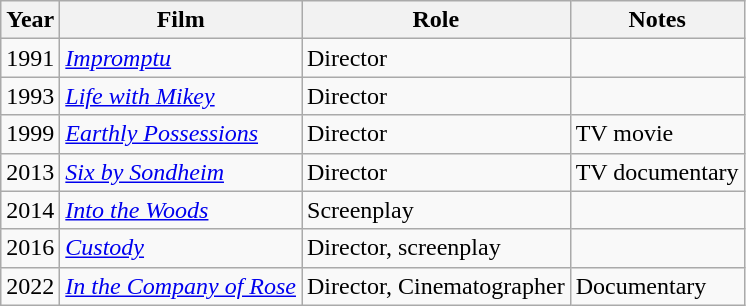<table class="wikitable">
<tr>
<th>Year</th>
<th>Film</th>
<th>Role</th>
<th>Notes</th>
</tr>
<tr>
<td>1991</td>
<td><em><a href='#'>Impromptu</a></em></td>
<td>Director</td>
<td></td>
</tr>
<tr>
<td>1993</td>
<td><em><a href='#'>Life with Mikey</a></em></td>
<td>Director</td>
<td></td>
</tr>
<tr>
<td>1999</td>
<td><em><a href='#'>Earthly Possessions</a></em></td>
<td>Director</td>
<td>TV movie</td>
</tr>
<tr>
<td>2013</td>
<td><em><a href='#'>Six by Sondheim</a></em></td>
<td>Director</td>
<td>TV documentary</td>
</tr>
<tr>
<td>2014</td>
<td><em><a href='#'>Into the Woods</a></em></td>
<td>Screenplay</td>
<td></td>
</tr>
<tr>
<td>2016</td>
<td><em><a href='#'>Custody</a></em></td>
<td>Director, screenplay</td>
<td></td>
</tr>
<tr>
<td>2022</td>
<td><em><a href='#'>In the Company of Rose</a></em></td>
<td>Director, Cinematographer</td>
<td>Documentary</td>
</tr>
</table>
